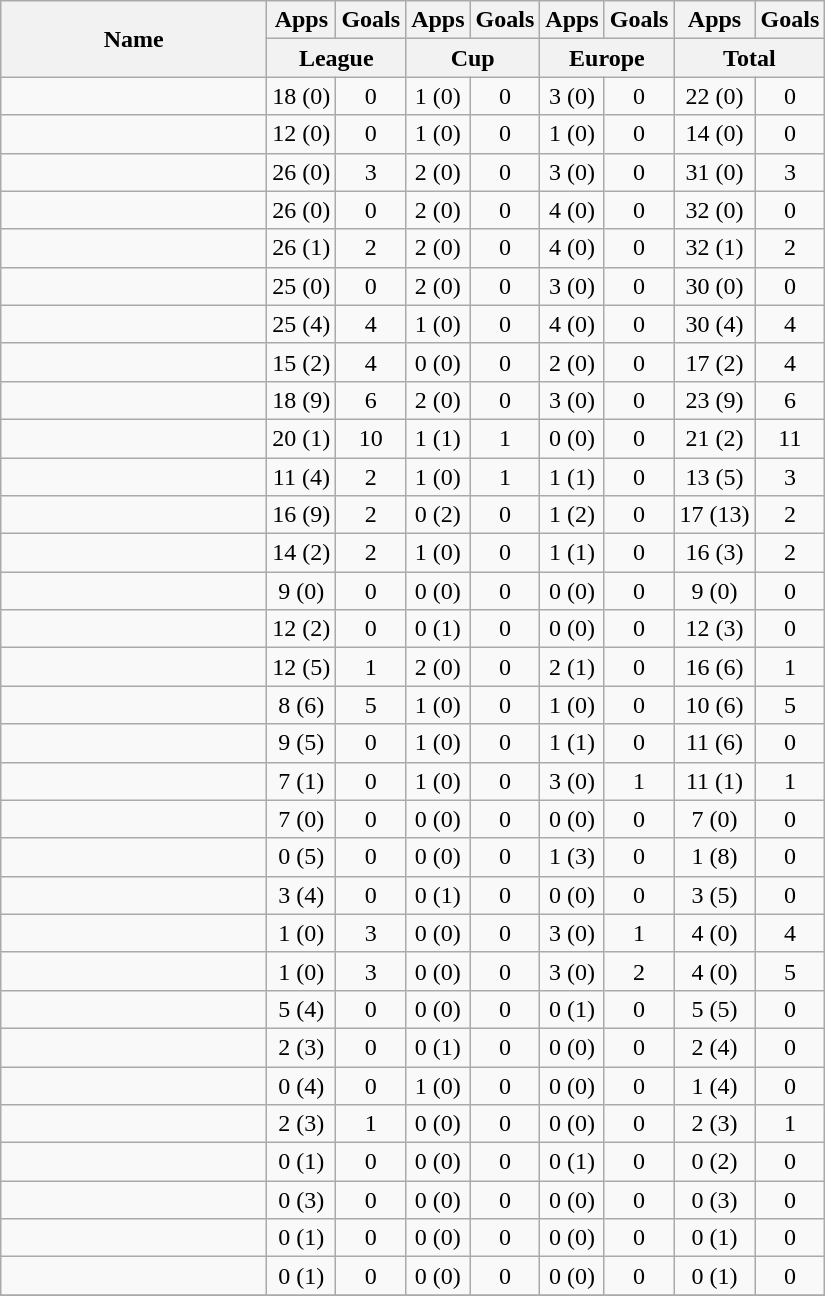<table class="wikitable sortable" style="text-align:center">
<tr>
<th rowspan="2" width="170">Name</th>
<th>Apps</th>
<th>Goals</th>
<th>Apps</th>
<th>Goals</th>
<th>Apps</th>
<th>Goals</th>
<th>Apps</th>
<th>Goals</th>
</tr>
<tr class="unsortable">
<th colspan="2" width="55">League</th>
<th colspan="2" width="55">Cup</th>
<th colspan="2" width="55">Europe</th>
<th colspan="2" width="55">Total</th>
</tr>
<tr>
<td align="left"> </td>
<td>18 (0)</td>
<td>0</td>
<td>1 (0)</td>
<td>0</td>
<td>3 (0)</td>
<td>0</td>
<td>22 (0)</td>
<td>0</td>
</tr>
<tr>
<td align="left"> </td>
<td>12 (0)</td>
<td>0</td>
<td>1 (0)</td>
<td>0</td>
<td>1 (0)</td>
<td>0</td>
<td>14 (0)</td>
<td>0</td>
</tr>
<tr>
<td align="left"> </td>
<td>26 (0)</td>
<td>3</td>
<td>2 (0)</td>
<td>0</td>
<td>3 (0)</td>
<td>0</td>
<td>31 (0)</td>
<td>3</td>
</tr>
<tr>
<td align="left"> </td>
<td>26 (0)</td>
<td>0</td>
<td>2 (0)</td>
<td>0</td>
<td>4 (0)</td>
<td>0</td>
<td>32 (0)</td>
<td>0</td>
</tr>
<tr>
<td align="left"> </td>
<td>26 (1)</td>
<td>2</td>
<td>2 (0)</td>
<td>0</td>
<td>4 (0)</td>
<td>0</td>
<td>32 (1)</td>
<td>2</td>
</tr>
<tr>
<td align="left"> </td>
<td>25 (0)</td>
<td>0</td>
<td>2 (0)</td>
<td>0</td>
<td>3 (0)</td>
<td>0</td>
<td>30 (0)</td>
<td>0</td>
</tr>
<tr>
<td align="left"> </td>
<td>25 (4)</td>
<td>4</td>
<td>1 (0)</td>
<td>0</td>
<td>4 (0)</td>
<td>0</td>
<td>30 (4)</td>
<td>4</td>
</tr>
<tr>
<td align="left"> </td>
<td>15 (2)</td>
<td>4</td>
<td>0 (0)</td>
<td>0</td>
<td>2 (0)</td>
<td>0</td>
<td>17 (2)</td>
<td>4</td>
</tr>
<tr>
<td align="left"> </td>
<td>18 (9)</td>
<td>6</td>
<td>2 (0)</td>
<td>0</td>
<td>3 (0)</td>
<td>0</td>
<td>23 (9)</td>
<td>6</td>
</tr>
<tr>
<td align="left"> </td>
<td>20 (1)</td>
<td>10</td>
<td>1 (1)</td>
<td>1</td>
<td>0 (0)</td>
<td>0</td>
<td>21 (2)</td>
<td>11</td>
</tr>
<tr>
<td align="left"> </td>
<td>11 (4)</td>
<td>2</td>
<td>1 (0)</td>
<td>1</td>
<td>1 (1)</td>
<td>0</td>
<td>13 (5)</td>
<td>3</td>
</tr>
<tr>
<td align="left"> </td>
<td>16 (9)</td>
<td>2</td>
<td>0 (2)</td>
<td>0</td>
<td>1 (2)</td>
<td>0</td>
<td>17 (13)</td>
<td>2</td>
</tr>
<tr>
<td align="left"> </td>
<td>14 (2)</td>
<td>2</td>
<td>1 (0)</td>
<td>0</td>
<td>1 (1)</td>
<td>0</td>
<td>16 (3)</td>
<td>2</td>
</tr>
<tr>
<td align="left"> </td>
<td>9 (0)</td>
<td>0</td>
<td>0 (0)</td>
<td>0</td>
<td>0 (0)</td>
<td>0</td>
<td>9 (0)</td>
<td>0</td>
</tr>
<tr>
<td align="left"> </td>
<td>12 (2)</td>
<td>0</td>
<td>0 (1)</td>
<td>0</td>
<td>0 (0)</td>
<td>0</td>
<td>12 (3)</td>
<td>0</td>
</tr>
<tr>
<td align="left"> </td>
<td>12 (5)</td>
<td>1</td>
<td>2 (0)</td>
<td>0</td>
<td>2 (1)</td>
<td>0</td>
<td>16 (6)</td>
<td>1</td>
</tr>
<tr>
<td align="left"> </td>
<td>8 (6)</td>
<td>5</td>
<td>1 (0)</td>
<td>0</td>
<td>1 (0)</td>
<td>0</td>
<td>10 (6)</td>
<td>5</td>
</tr>
<tr>
<td align="left"> </td>
<td>9 (5)</td>
<td>0</td>
<td>1 (0)</td>
<td>0</td>
<td>1 (1)</td>
<td>0</td>
<td>11 (6)</td>
<td>0</td>
</tr>
<tr>
<td align="left"> </td>
<td>7 (1)</td>
<td>0</td>
<td>1 (0)</td>
<td>0</td>
<td>3 (0)</td>
<td>1</td>
<td>11 (1)</td>
<td>1</td>
</tr>
<tr>
<td align="left"> </td>
<td>7 (0)</td>
<td>0</td>
<td>0 (0)</td>
<td>0</td>
<td>0 (0)</td>
<td>0</td>
<td>7 (0)</td>
<td>0</td>
</tr>
<tr>
<td align="left"> </td>
<td>0 (5)</td>
<td>0</td>
<td>0 (0)</td>
<td>0</td>
<td>1 (3)</td>
<td>0</td>
<td>1 (8)</td>
<td>0</td>
</tr>
<tr>
<td align="left"> </td>
<td>3 (4)</td>
<td>0</td>
<td>0 (1)</td>
<td>0</td>
<td>0 (0)</td>
<td>0</td>
<td>3 (5)</td>
<td>0</td>
</tr>
<tr>
<td align="left"> </td>
<td>1 (0)</td>
<td>3</td>
<td>0 (0)</td>
<td>0</td>
<td>3 (0)</td>
<td>1</td>
<td>4 (0)</td>
<td>4</td>
</tr>
<tr>
<td align="left"> </td>
<td>1 (0)</td>
<td>3</td>
<td>0 (0)</td>
<td>0</td>
<td>3 (0)</td>
<td>2</td>
<td>4 (0)</td>
<td>5</td>
</tr>
<tr>
<td align="left"> </td>
<td>5 (4)</td>
<td>0</td>
<td>0 (0)</td>
<td>0</td>
<td>0 (1)</td>
<td>0</td>
<td>5 (5)</td>
<td>0</td>
</tr>
<tr>
<td align="left"> </td>
<td>2 (3)</td>
<td>0</td>
<td>0 (1)</td>
<td>0</td>
<td>0 (0)</td>
<td>0</td>
<td>2 (4)</td>
<td>0</td>
</tr>
<tr>
<td align="left"> </td>
<td>0 (4)</td>
<td>0</td>
<td>1 (0)</td>
<td>0</td>
<td>0 (0)</td>
<td>0</td>
<td>1 (4)</td>
<td>0</td>
</tr>
<tr>
<td align="left"> </td>
<td>2 (3)</td>
<td>1</td>
<td>0 (0)</td>
<td>0</td>
<td>0 (0)</td>
<td>0</td>
<td>2 (3)</td>
<td>1</td>
</tr>
<tr>
<td align="left"> </td>
<td>0 (1)</td>
<td>0</td>
<td>0 (0)</td>
<td>0</td>
<td>0 (1)</td>
<td>0</td>
<td>0 (2)</td>
<td>0</td>
</tr>
<tr>
<td align="left"> </td>
<td>0 (3)</td>
<td>0</td>
<td>0 (0)</td>
<td>0</td>
<td>0 (0)</td>
<td>0</td>
<td>0 (3)</td>
<td>0</td>
</tr>
<tr>
<td align="left"> </td>
<td>0 (1)</td>
<td>0</td>
<td>0 (0)</td>
<td>0</td>
<td>0 (0)</td>
<td>0</td>
<td>0 (1)</td>
<td>0</td>
</tr>
<tr>
<td align="left"> </td>
<td>0 (1)</td>
<td>0</td>
<td>0 (0)</td>
<td>0</td>
<td>0 (0)</td>
<td>0</td>
<td>0 (1)</td>
<td>0</td>
</tr>
<tr>
</tr>
</table>
